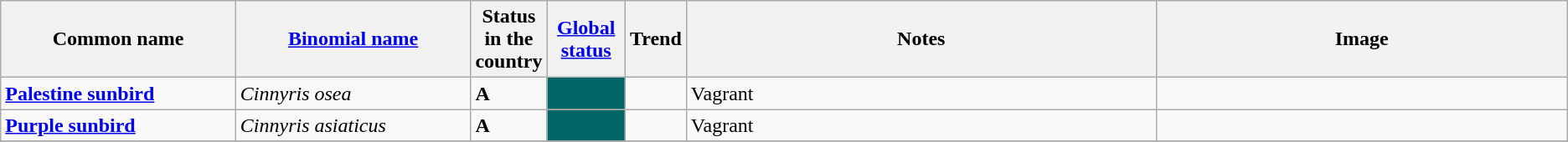<table class="wikitable sortable">
<tr>
<th width="15%">Common name</th>
<th width="15%"><a href='#'>Binomial name</a></th>
<th width="1%">Status in the country</th>
<th width="5%"><a href='#'>Global status</a></th>
<th width="1%">Trend</th>
<th class="unsortable">Notes</th>
<th class="unsortable">Image</th>
</tr>
<tr>
<td><strong><a href='#'>Palestine sunbird</a></strong></td>
<td><em>Cinnyris osea</em></td>
<td><strong>A</strong></td>
<td align=center style="background: #006666"></td>
<td align=center></td>
<td>Vagrant</td>
<td><br></td>
</tr>
<tr>
<td><strong><a href='#'>Purple sunbird</a></strong></td>
<td><em>Cinnyris asiaticus</em></td>
<td><strong>A</strong></td>
<td align=center style="background: #006666"></td>
<td align=center></td>
<td>Vagrant</td>
<td><br></td>
</tr>
<tr>
</tr>
</table>
